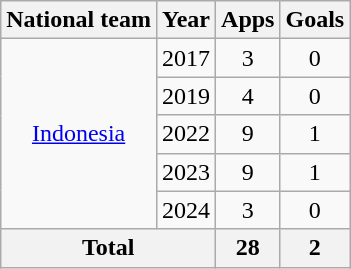<table class="wikitable" style="text-align:center">
<tr>
<th>National team</th>
<th>Year</th>
<th>Apps</th>
<th>Goals</th>
</tr>
<tr>
<td rowspan=5><a href='#'>Indonesia</a></td>
<td>2017</td>
<td>3</td>
<td>0</td>
</tr>
<tr>
<td>2019</td>
<td>4</td>
<td>0</td>
</tr>
<tr>
<td>2022</td>
<td>9</td>
<td>1</td>
</tr>
<tr>
<td>2023</td>
<td>9</td>
<td>1</td>
</tr>
<tr>
<td>2024</td>
<td>3</td>
<td>0</td>
</tr>
<tr>
<th colspan=2>Total</th>
<th>28</th>
<th>2</th>
</tr>
</table>
